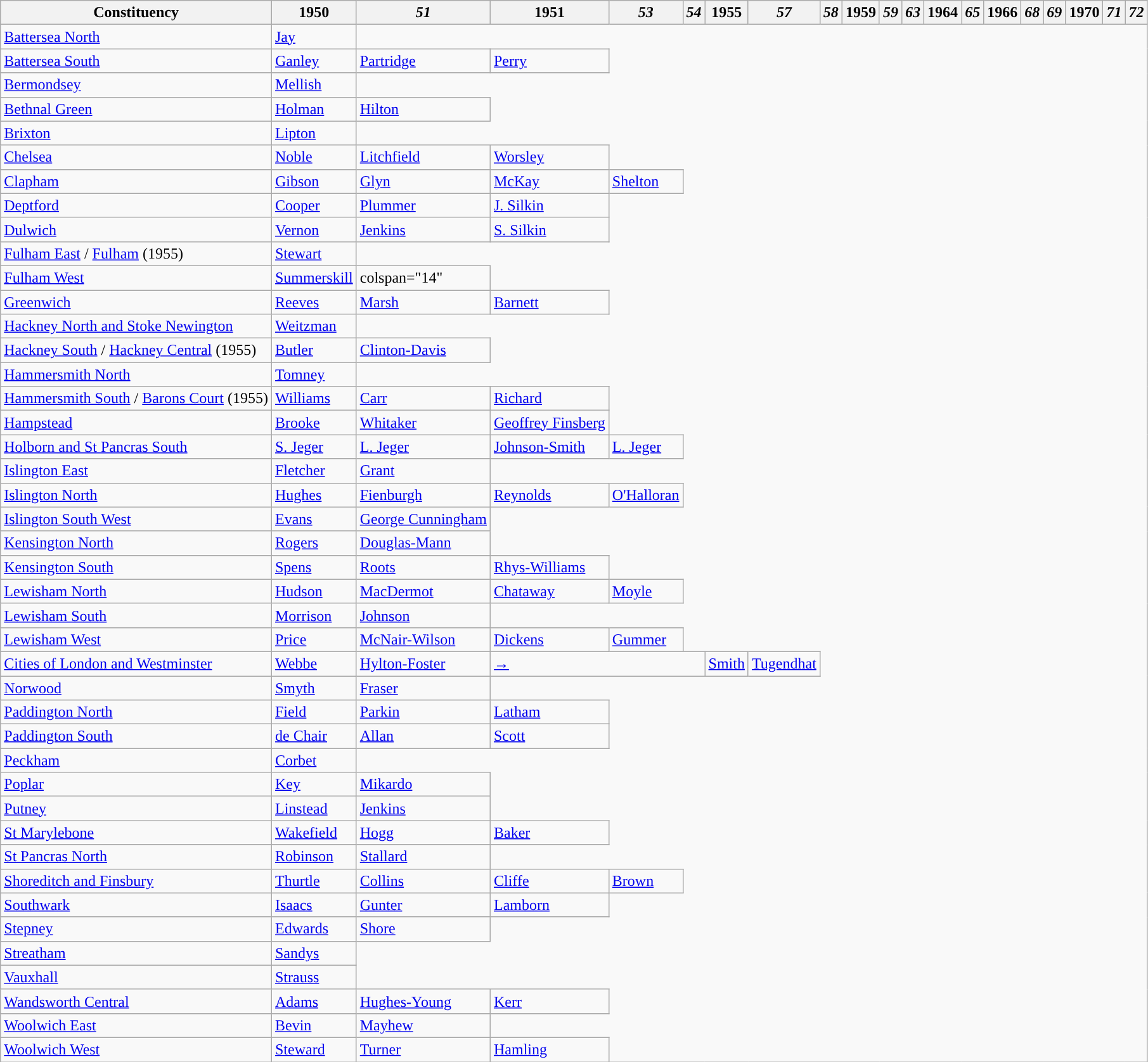<table class="wikitable">
<tr>
<th>Constituency</th>
<th>1950</th>
<th><em>51</em></th>
<th>1951</th>
<th><em>53</em></th>
<th><em>54</em></th>
<th>1955</th>
<th><em>57</em></th>
<th><em>58</em></th>
<th>1959</th>
<th><em>59</em></th>
<th><em>63</em></th>
<th>1964</th>
<th><em>65</em></th>
<th>1966</th>
<th><em>68</em></th>
<th><em>69</em></th>
<th>1970</th>
<th><em>71</em></th>
<th><em>72</em></th>
</tr>
<tr>
<td><a href='#'>Battersea North</a></td>
<td><a href='#'>Jay</a></td>
</tr>
<tr>
<td><a href='#'>Battersea South</a></td>
<td><a href='#'>Ganley</a></td>
<td><a href='#'>Partridge</a></td>
<td><a href='#'>Perry</a></td>
</tr>
<tr>
<td><a href='#'>Bermondsey</a></td>
<td><a href='#'>Mellish</a></td>
</tr>
<tr>
<td><a href='#'>Bethnal Green</a></td>
<td><a href='#'>Holman</a></td>
<td><a href='#'>Hilton</a></td>
</tr>
<tr>
<td><a href='#'>Brixton</a></td>
<td><a href='#'>Lipton</a></td>
</tr>
<tr>
<td><a href='#'>Chelsea</a></td>
<td><a href='#'>Noble</a></td>
<td><a href='#'>Litchfield</a></td>
<td><a href='#'>Worsley</a></td>
</tr>
<tr>
<td><a href='#'>Clapham</a></td>
<td><a href='#'>Gibson</a></td>
<td><a href='#'>Glyn</a></td>
<td><a href='#'>McKay</a></td>
<td><a href='#'>Shelton</a></td>
</tr>
<tr>
<td><a href='#'>Deptford</a></td>
<td><a href='#'>Cooper</a></td>
<td><a href='#'>Plummer</a></td>
<td><a href='#'>J. Silkin</a></td>
</tr>
<tr>
<td><a href='#'>Dulwich</a></td>
<td><a href='#'>Vernon</a></td>
<td><a href='#'>Jenkins</a></td>
<td><a href='#'>S. Silkin</a></td>
</tr>
<tr>
<td><a href='#'>Fulham East</a> / <a href='#'>Fulham</a> (1955)</td>
<td><a href='#'>Stewart</a></td>
</tr>
<tr>
<td><a href='#'>Fulham West</a></td>
<td><a href='#'>Summerskill</a></td>
<td>colspan="14" </td>
</tr>
<tr>
<td><a href='#'>Greenwich</a></td>
<td><a href='#'>Reeves</a></td>
<td><a href='#'>Marsh</a></td>
<td><a href='#'>Barnett</a></td>
</tr>
<tr>
<td><a href='#'>Hackney North and Stoke Newington</a></td>
<td><a href='#'>Weitzman</a></td>
</tr>
<tr>
<td><a href='#'>Hackney South</a> / <a href='#'>Hackney Central</a> (1955)</td>
<td><a href='#'>Butler</a></td>
<td><a href='#'>Clinton-Davis</a></td>
</tr>
<tr>
<td><a href='#'>Hammersmith North</a></td>
<td><a href='#'>Tomney</a></td>
</tr>
<tr>
<td><a href='#'>Hammersmith South</a> / <a href='#'>Barons Court</a> (1955)</td>
<td><a href='#'>Williams</a></td>
<td><a href='#'>Carr</a></td>
<td><a href='#'>Richard</a></td>
</tr>
<tr>
<td><a href='#'>Hampstead</a></td>
<td><a href='#'>Brooke</a></td>
<td><a href='#'>Whitaker</a></td>
<td><a href='#'>Geoffrey Finsberg</a></td>
</tr>
<tr>
<td><a href='#'>Holborn and St Pancras South</a></td>
<td><a href='#'>S. Jeger</a></td>
<td><a href='#'>L. Jeger</a></td>
<td><a href='#'>Johnson-Smith</a></td>
<td><a href='#'>L. Jeger</a></td>
</tr>
<tr>
<td><a href='#'>Islington East</a></td>
<td><a href='#'>Fletcher</a></td>
<td><a href='#'>Grant</a></td>
</tr>
<tr>
<td><a href='#'>Islington North</a></td>
<td><a href='#'>Hughes</a></td>
<td><a href='#'>Fienburgh</a></td>
<td><a href='#'>Reynolds</a></td>
<td><a href='#'>O'Halloran</a></td>
</tr>
<tr>
<td><a href='#'>Islington South West</a></td>
<td><a href='#'>Evans</a></td>
<td><a href='#'>George Cunningham</a></td>
</tr>
<tr>
<td><a href='#'>Kensington North</a></td>
<td><a href='#'>Rogers</a></td>
<td><a href='#'>Douglas-Mann</a></td>
</tr>
<tr>
<td><a href='#'>Kensington South</a></td>
<td><a href='#'>Spens</a></td>
<td><a href='#'>Roots</a></td>
<td><a href='#'>Rhys-Williams</a></td>
</tr>
<tr>
<td><a href='#'>Lewisham North</a></td>
<td><a href='#'>Hudson</a></td>
<td><a href='#'>MacDermot</a></td>
<td><a href='#'>Chataway</a></td>
<td><a href='#'>Moyle</a></td>
</tr>
<tr>
<td><a href='#'>Lewisham South</a></td>
<td><a href='#'>Morrison</a></td>
<td><a href='#'>Johnson</a></td>
</tr>
<tr>
<td><a href='#'>Lewisham West</a></td>
<td><a href='#'>Price</a></td>
<td><a href='#'>McNair-Wilson</a></td>
<td><a href='#'>Dickens</a></td>
<td><a href='#'>Gummer</a></td>
</tr>
<tr>
<td><a href='#'>Cities of London and Westminster</a></td>
<td><a href='#'>Webbe</a></td>
<td><a href='#'>Hylton-Foster</a></td>
<td colspan="3"><a href='#'>→</a></td>
<td><a href='#'>Smith</a></td>
<td><a href='#'>Tugendhat</a></td>
</tr>
<tr>
<td><a href='#'>Norwood</a></td>
<td><a href='#'>Smyth</a></td>
<td><a href='#'>Fraser</a></td>
</tr>
<tr>
<td><a href='#'>Paddington North</a></td>
<td><a href='#'>Field</a></td>
<td><a href='#'>Parkin</a></td>
<td><a href='#'>Latham</a></td>
</tr>
<tr>
<td><a href='#'>Paddington South</a></td>
<td><a href='#'>de Chair</a></td>
<td><a href='#'>Allan</a></td>
<td><a href='#'>Scott</a></td>
</tr>
<tr>
<td><a href='#'>Peckham</a></td>
<td><a href='#'>Corbet</a></td>
</tr>
<tr>
<td><a href='#'>Poplar</a></td>
<td><a href='#'>Key</a></td>
<td><a href='#'>Mikardo</a></td>
</tr>
<tr>
<td><a href='#'>Putney</a></td>
<td><a href='#'>Linstead</a></td>
<td><a href='#'>Jenkins</a></td>
</tr>
<tr>
<td><a href='#'>St Marylebone</a></td>
<td><a href='#'>Wakefield</a></td>
<td><a href='#'>Hogg</a></td>
<td><a href='#'>Baker</a></td>
</tr>
<tr>
<td><a href='#'>St Pancras North</a></td>
<td><a href='#'>Robinson</a></td>
<td><a href='#'>Stallard</a></td>
</tr>
<tr>
<td><a href='#'>Shoreditch and Finsbury</a></td>
<td><a href='#'>Thurtle</a></td>
<td><a href='#'>Collins</a></td>
<td><a href='#'>Cliffe</a></td>
<td><a href='#'>Brown</a></td>
</tr>
<tr>
<td><a href='#'>Southwark</a></td>
<td><a href='#'>Isaacs</a></td>
<td><a href='#'>Gunter</a></td>
<td><a href='#'>Lamborn</a></td>
</tr>
<tr>
<td><a href='#'>Stepney</a></td>
<td><a href='#'>Edwards</a></td>
<td><a href='#'>Shore</a></td>
</tr>
<tr>
<td><a href='#'>Streatham</a></td>
<td><a href='#'>Sandys</a></td>
</tr>
<tr>
<td><a href='#'>Vauxhall</a></td>
<td><a href='#'>Strauss</a></td>
</tr>
<tr>
<td><a href='#'>Wandsworth Central</a></td>
<td><a href='#'>Adams</a></td>
<td><a href='#'>Hughes-Young</a></td>
<td><a href='#'>Kerr</a></td>
</tr>
<tr>
<td><a href='#'>Woolwich East</a></td>
<td><a href='#'>Bevin</a></td>
<td><a href='#'>Mayhew</a></td>
</tr>
<tr>
<td><a href='#'>Woolwich West</a></td>
<td><a href='#'>Steward</a></td>
<td><a href='#'>Turner</a></td>
<td><a href='#'>Hamling</a></td>
</tr>
</table>
